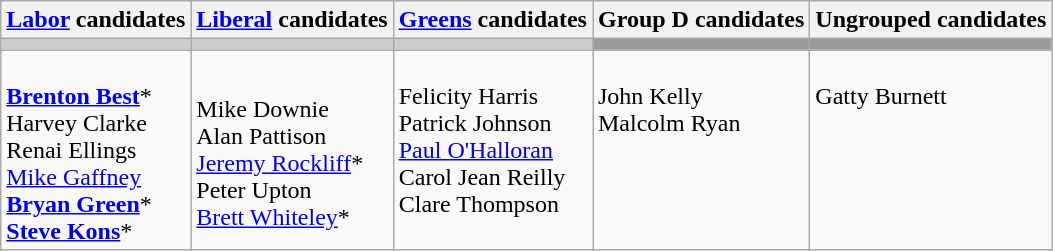<table class="wikitable">
<tr>
<th><a href='#'>Labor</a> candidates</th>
<th><a href='#'>Liberal</a> candidates</th>
<th><a href='#'>Greens</a> candidates</th>
<th>Group D candidates</th>
<th>Ungrouped candidates</th>
</tr>
<tr bgcolor="#cccccc">
<td></td>
<td></td>
<td></td>
<td bgcolor="#999999"></td>
<td bgcolor="#999999"></td>
</tr>
<tr>
<td><br><strong><a href='#'>Brenton Best</a></strong>*<br>
Harvey Clarke<br>
Renai Ellings<br>
<a href='#'>Mike Gaffney</a><br>
<strong><a href='#'>Bryan Green</a></strong>*<br>
<strong><a href='#'>Steve Kons</a></strong>*</td>
<td><br>Mike Downie<br>
Alan Pattison<br>
<a href='#'>Jeremy Rockliff</a>*<br>
Peter Upton<br>
<a href='#'>Brett Whiteley</a>*</td>
<td valign=top><br>Felicity Harris<br>
Patrick Johnson<br>
<a href='#'>Paul O'Halloran</a><br>
Carol Jean Reilly<br>
Clare Thompson</td>
<td valign=top><br>John Kelly<br>
Malcolm Ryan</td>
<td valign=top><br>Gatty Burnett</td>
</tr>
</table>
